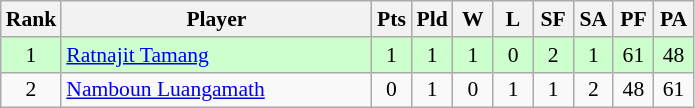<table class=wikitable style="text-align:center; font-size:90%">
<tr>
<th width="20">Rank</th>
<th width="200">Player</th>
<th width="20">Pts</th>
<th width="20">Pld</th>
<th width="20">W</th>
<th width="20">L</th>
<th width="20">SF</th>
<th width="20">SA</th>
<th width="20">PF</th>
<th width="20">PA</th>
</tr>
<tr bgcolor="#ccffcc">
<td>1</td>
<td style="text-align:left"> <a href='#'>Ratnajit Tamang</a></td>
<td>1</td>
<td>1</td>
<td>1</td>
<td>0</td>
<td>2</td>
<td>1</td>
<td>61</td>
<td>48</td>
</tr>
<tr>
<td>2</td>
<td style="text-align:left"> <a href='#'>Namboun Luangamath</a></td>
<td>0</td>
<td>1</td>
<td>0</td>
<td>1</td>
<td>1</td>
<td>2</td>
<td>48</td>
<td>61</td>
</tr>
</table>
